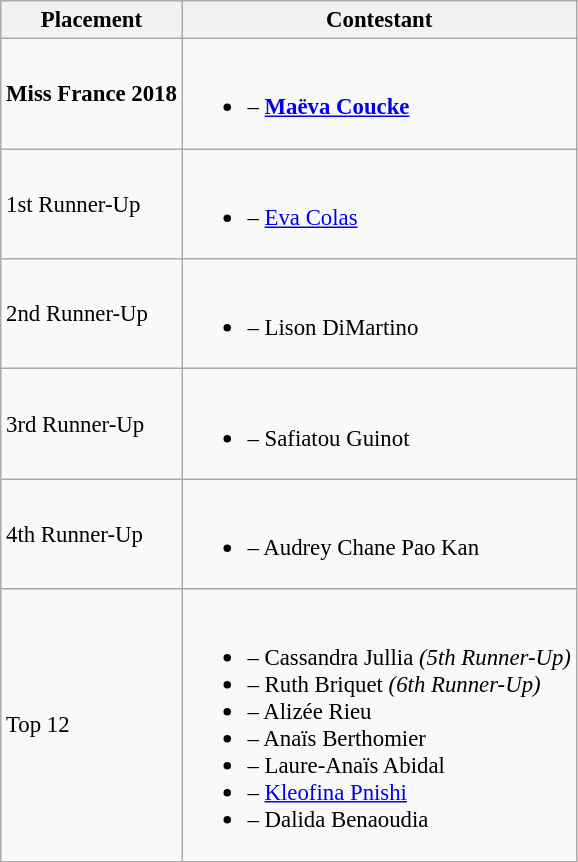<table class="wikitable sortable" style="font-size: 95%;">
<tr>
<th>Placement</th>
<th>Contestant</th>
</tr>
<tr>
<td><strong>Miss France 2018</strong></td>
<td><br><ul><li><strong></strong> – <strong><a href='#'>Maëva Coucke</a></strong></li></ul></td>
</tr>
<tr>
<td>1st Runner-Up</td>
<td><br><ul><li> – <a href='#'>Eva Colas</a></li></ul></td>
</tr>
<tr>
<td>2nd Runner-Up</td>
<td><br><ul><li> – Lison DiMartino</li></ul></td>
</tr>
<tr>
<td>3rd Runner-Up</td>
<td><br><ul><li> – Safiatou Guinot</li></ul></td>
</tr>
<tr>
<td>4th Runner-Up</td>
<td><br><ul><li> – Audrey Chane Pao Kan</li></ul></td>
</tr>
<tr>
<td>Top 12</td>
<td><br><ul><li> – Cassandra Jullia <em>(5th Runner-Up)</em></li><li> – Ruth Briquet <em>(6th Runner-Up)</em></li><li> – Alizée Rieu</li><li> – Anaïs Berthomier</li><li> – Laure-Anaïs Abidal</li><li> – <a href='#'>Kleofina Pnishi</a></li><li> – Dalida Benaoudia</li></ul></td>
</tr>
</table>
